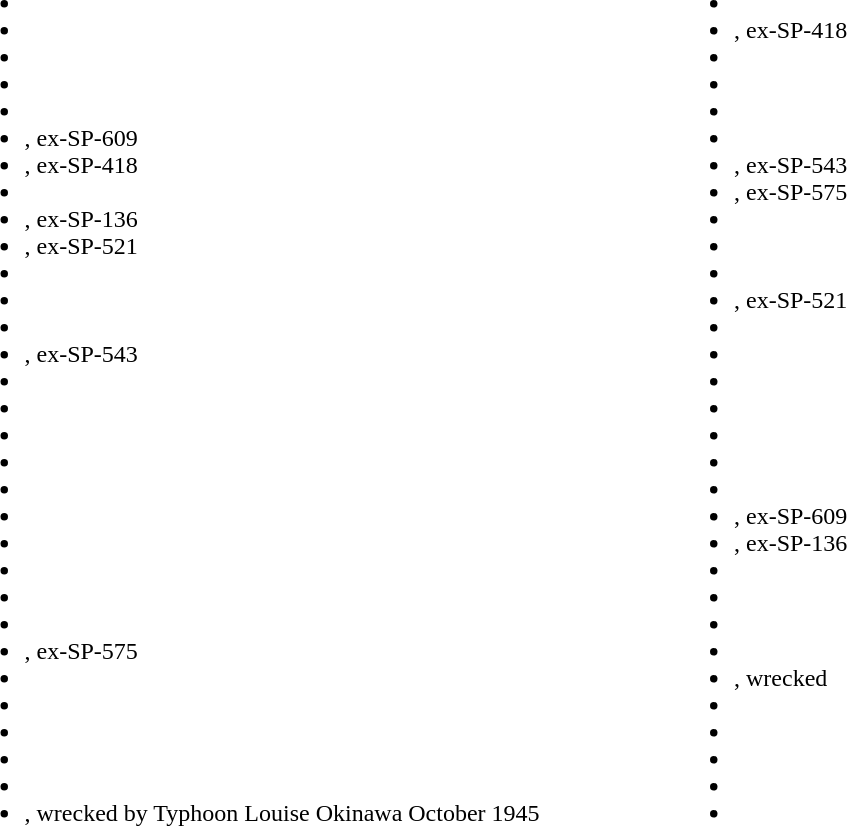<table border="0" width="75%">
<tr>
<td width="50%" valign="top"><br><ul><li></li><li></li><li></li><li></li><li></li><li>, ex-SP-609</li><li>, ex-SP-418</li><li></li><li>, ex-SP-136</li><li>, ex-SP-521</li><li></li><li></li><li></li><li>, ex-SP-543</li><li></li><li></li><li></li><li></li><li></li><li></li><li></li><li></li><li></li><li></li><li>, ex-SP-575</li><li></li><li></li><li></li><li></li><li></li><li>, wrecked by Typhoon Louise Okinawa October 1945</li></ul></td>
<td width="50%" valign="top"><br><ul><li></li><li>, ex-SP-418</li><li></li><li></li><li></li><li></li><li>, ex-SP-543</li><li>, ex-SP-575</li><li></li><li></li><li></li><li>, ex-SP-521</li><li></li><li></li><li></li><li></li><li></li><li></li><li></li><li>, ex-SP-609</li><li>, ex-SP-136</li><li></li><li></li><li></li><li></li><li>, wrecked</li><li></li><li></li><li></li><li></li><li></li></ul></td>
</tr>
</table>
